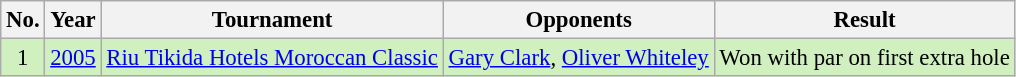<table class="wikitable" style="font-size:95%;">
<tr>
<th>No.</th>
<th>Year</th>
<th>Tournament</th>
<th>Opponents</th>
<th>Result</th>
</tr>
<tr style="background:#D0F0C0;">
<td align=center>1</td>
<td><a href='#'>2005</a></td>
<td><a href='#'>Riu Tikida Hotels Moroccan Classic</a></td>
<td> <a href='#'>Gary Clark</a>,  <a href='#'>Oliver Whiteley</a></td>
<td>Won with par on first extra hole</td>
</tr>
</table>
